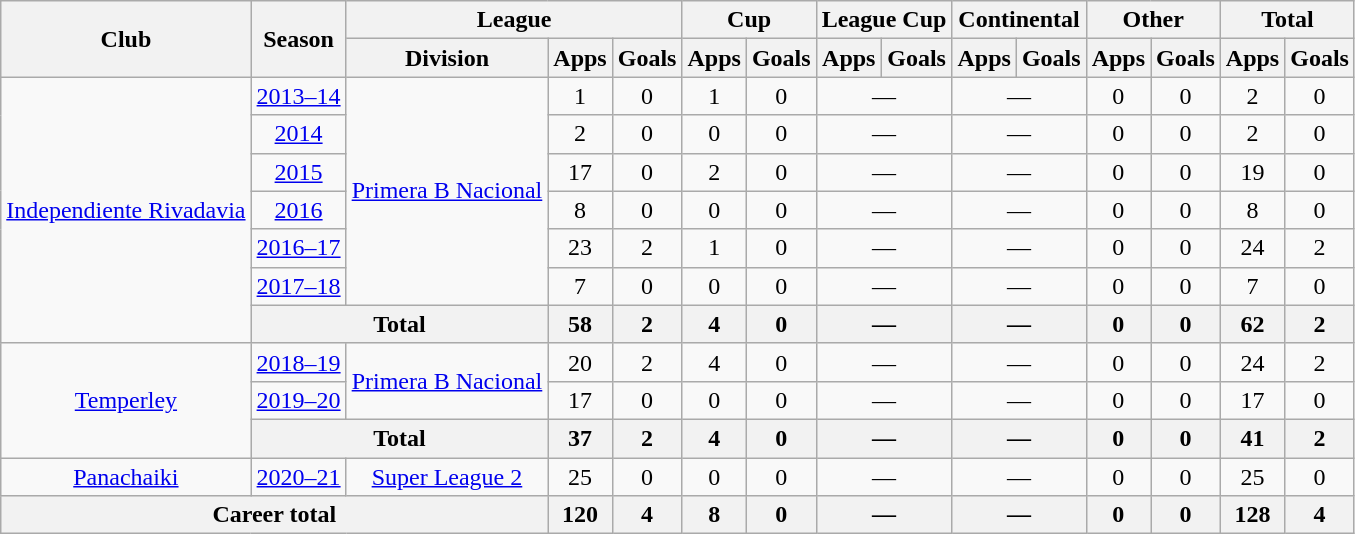<table class="wikitable" style="text-align:center">
<tr>
<th rowspan="2">Club</th>
<th rowspan="2">Season</th>
<th colspan="3">League</th>
<th colspan="2">Cup</th>
<th colspan="2">League Cup</th>
<th colspan="2">Continental</th>
<th colspan="2">Other</th>
<th colspan="2">Total</th>
</tr>
<tr>
<th>Division</th>
<th>Apps</th>
<th>Goals</th>
<th>Apps</th>
<th>Goals</th>
<th>Apps</th>
<th>Goals</th>
<th>Apps</th>
<th>Goals</th>
<th>Apps</th>
<th>Goals</th>
<th>Apps</th>
<th>Goals</th>
</tr>
<tr>
<td rowspan="7"><a href='#'>Independiente Rivadavia</a></td>
<td><a href='#'>2013–14</a></td>
<td rowspan="6"><a href='#'>Primera B Nacional</a></td>
<td>1</td>
<td>0</td>
<td>1</td>
<td>0</td>
<td colspan="2">—</td>
<td colspan="2">—</td>
<td>0</td>
<td>0</td>
<td>2</td>
<td>0</td>
</tr>
<tr>
<td><a href='#'>2014</a></td>
<td>2</td>
<td>0</td>
<td>0</td>
<td>0</td>
<td colspan="2">—</td>
<td colspan="2">—</td>
<td>0</td>
<td>0</td>
<td>2</td>
<td>0</td>
</tr>
<tr>
<td><a href='#'>2015</a></td>
<td>17</td>
<td>0</td>
<td>2</td>
<td>0</td>
<td colspan="2">—</td>
<td colspan="2">—</td>
<td>0</td>
<td>0</td>
<td>19</td>
<td>0</td>
</tr>
<tr>
<td><a href='#'>2016</a></td>
<td>8</td>
<td>0</td>
<td>0</td>
<td>0</td>
<td colspan="2">—</td>
<td colspan="2">—</td>
<td>0</td>
<td>0</td>
<td>8</td>
<td>0</td>
</tr>
<tr>
<td><a href='#'>2016–17</a></td>
<td>23</td>
<td>2</td>
<td>1</td>
<td>0</td>
<td colspan="2">—</td>
<td colspan="2">—</td>
<td>0</td>
<td>0</td>
<td>24</td>
<td>2</td>
</tr>
<tr>
<td><a href='#'>2017–18</a></td>
<td>7</td>
<td>0</td>
<td>0</td>
<td>0</td>
<td colspan="2">—</td>
<td colspan="2">—</td>
<td>0</td>
<td>0</td>
<td>7</td>
<td>0</td>
</tr>
<tr>
<th colspan="2">Total</th>
<th>58</th>
<th>2</th>
<th>4</th>
<th>0</th>
<th colspan="2">—</th>
<th colspan="2">—</th>
<th>0</th>
<th>0</th>
<th>62</th>
<th>2</th>
</tr>
<tr>
<td rowspan="3"><a href='#'>Temperley</a></td>
<td><a href='#'>2018–19</a></td>
<td rowspan="2"><a href='#'>Primera B Nacional</a></td>
<td>20</td>
<td>2</td>
<td>4</td>
<td>0</td>
<td colspan="2">—</td>
<td colspan="2">—</td>
<td>0</td>
<td>0</td>
<td>24</td>
<td>2</td>
</tr>
<tr>
<td><a href='#'>2019–20</a></td>
<td>17</td>
<td>0</td>
<td>0</td>
<td>0</td>
<td colspan="2">—</td>
<td colspan="2">—</td>
<td>0</td>
<td>0</td>
<td>17</td>
<td>0</td>
</tr>
<tr>
<th colspan="2">Total</th>
<th>37</th>
<th>2</th>
<th>4</th>
<th>0</th>
<th colspan="2">—</th>
<th colspan="2">—</th>
<th>0</th>
<th>0</th>
<th>41</th>
<th>2</th>
</tr>
<tr>
<td rowspan="1"><a href='#'>Panachaiki</a></td>
<td><a href='#'>2020–21</a></td>
<td rowspan="1"><a href='#'>Super League 2</a></td>
<td>25</td>
<td>0</td>
<td>0</td>
<td>0</td>
<td colspan="2">—</td>
<td colspan="2">—</td>
<td>0</td>
<td>0</td>
<td>25</td>
<td>0</td>
</tr>
<tr>
<th colspan="3">Career total</th>
<th>120</th>
<th>4</th>
<th>8</th>
<th>0</th>
<th colspan="2">—</th>
<th colspan="2">—</th>
<th>0</th>
<th>0</th>
<th>128</th>
<th>4</th>
</tr>
</table>
